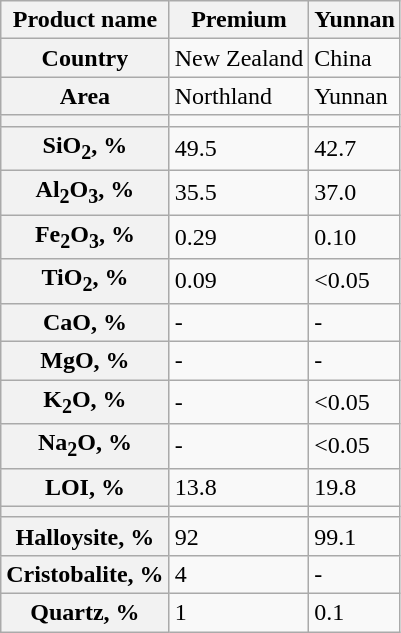<table class="wikitable collapsible">
<tr>
<th>Product name</th>
<th>Premium</th>
<th>Yunnan</th>
</tr>
<tr>
<th>Country</th>
<td>New Zealand</td>
<td>China</td>
</tr>
<tr>
<th>Area</th>
<td>Northland</td>
<td>Yunnan</td>
</tr>
<tr>
<th></th>
<td></td>
<td></td>
</tr>
<tr>
<th>SiO<sub>2</sub>, %</th>
<td>49.5</td>
<td>42.7</td>
</tr>
<tr>
<th>Al<sub>2</sub>O<sub>3</sub>, %</th>
<td>35.5</td>
<td>37.0</td>
</tr>
<tr>
<th>Fe<sub>2</sub>O<sub>3</sub>, %</th>
<td>0.29</td>
<td>0.10</td>
</tr>
<tr>
<th>TiO<sub>2</sub>, %</th>
<td>0.09</td>
<td><0.05</td>
</tr>
<tr>
<th>CaO, %</th>
<td>-</td>
<td>-</td>
</tr>
<tr>
<th>MgO, %</th>
<td>-</td>
<td>-</td>
</tr>
<tr>
<th>K<sub>2</sub>O, %</th>
<td>-</td>
<td><0.05</td>
</tr>
<tr>
<th>Na<sub>2</sub>O, %</th>
<td>-</td>
<td><0.05</td>
</tr>
<tr>
<th>LOI, %</th>
<td>13.8</td>
<td>19.8</td>
</tr>
<tr>
<th></th>
<td></td>
<td></td>
</tr>
<tr>
<th>Halloysite, %</th>
<td>92</td>
<td>99.1</td>
</tr>
<tr>
<th>Cristobalite, %</th>
<td>4</td>
<td>-</td>
</tr>
<tr>
<th>Quartz, %</th>
<td>1</td>
<td>0.1</td>
</tr>
</table>
